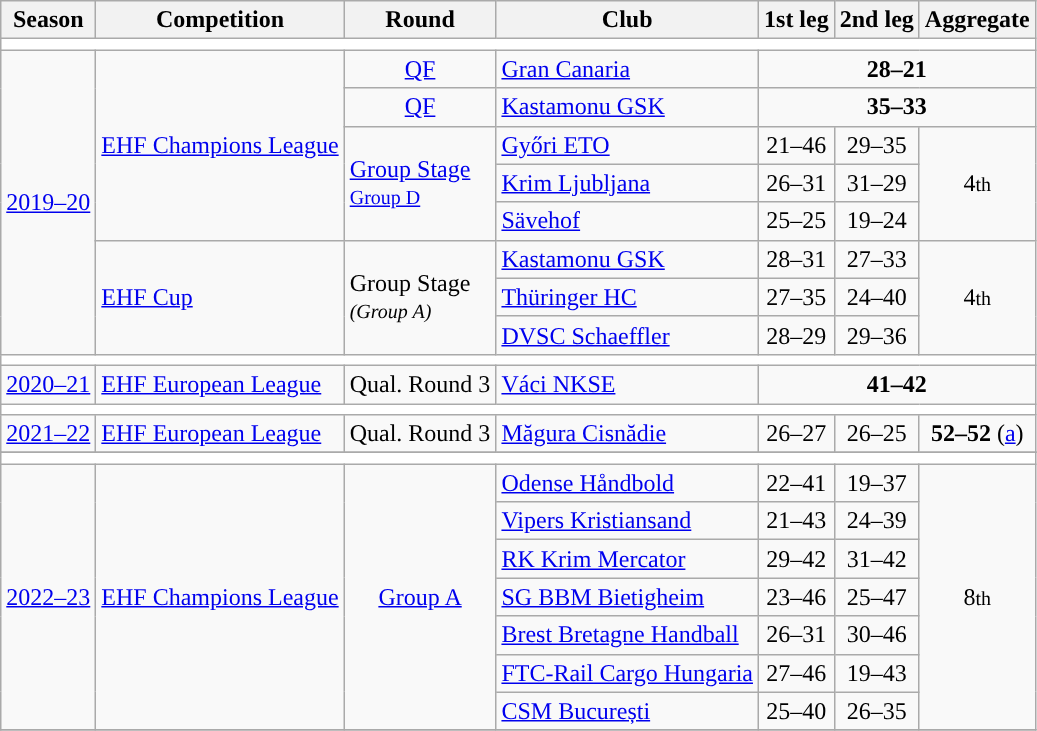<table class="wikitable">
<tr>
<th>Season</th>
<th>Competition</th>
<th>Round</th>
<th>Club</th>
<th>1st leg</th>
<th>2nd leg</th>
<th>Aggregate</th>
</tr>
<tr>
<td colspan="7" bgcolor=white></td>
</tr>
<tr>
<td rowspan="8"><a href='#'>2019–20</a></td>
<td rowspan="5"><a href='#'>EHF Champions League</a></td>
<td style="text-align:center;"><a href='#'>QF</a></td>
<td> <a href='#'>Gran Canaria</a></td>
<td colspan=3; style="text-align:center;"><strong>28–21</strong></td>
</tr>
<tr>
<td style="text-align:center;"><a href='#'>QF</a></td>
<td> <a href='#'>Kastamonu GSK</a></td>
<td colspan=3; style="text-align:center;"><strong>35–33</strong></td>
</tr>
<tr>
<td rowspan="3"><a href='#'>Group Stage <br><small>Group D</small></a></td>
<td> <a href='#'>Győri ETO</a></td>
<td style="text-align:center;">21–46</td>
<td style="text-align:center;">29–35</td>
<td align=center rowspan=3>4<small>th</small></td>
</tr>
<tr>
<td> <a href='#'>Krim Ljubljana</a></td>
<td style="text-align:center;">26–31</td>
<td style="text-align:center;">31–29</td>
</tr>
<tr>
<td> <a href='#'>Sävehof</a></td>
<td style="text-align:center;">25–25</td>
<td style="text-align:center;">19–24</td>
</tr>
<tr>
<td rowspan="3"><a href='#'>EHF Cup</a></td>
<td rowspan="3">Group Stage <br><small><em>(Group A)</em></small></td>
<td> <a href='#'>Kastamonu GSK</a></td>
<td style="text-align:center;">28–31</td>
<td style="text-align:center;">27–33</td>
<td align=center rowspan=3>4<small>th</small></td>
</tr>
<tr>
<td> <a href='#'>Thüringer HC</a></td>
<td style="text-align:center;">27–35</td>
<td style="text-align:center;">24–40</td>
</tr>
<tr>
<td> <a href='#'>DVSC Schaeffler</a></td>
<td style="text-align:center;">28–29</td>
<td style="text-align:center;">29–36</td>
</tr>
<tr>
<td colspan="7" bgcolor=white></td>
</tr>
<tr>
<td rowspan=1><a href='#'>2020–21</a></td>
<td rowspan=1><a href='#'>EHF European League</a></td>
<td>Qual. Round 3</td>
<td> <a href='#'>Váci NKSE</a></td>
<td colspan=3; style="text-align:center;"><strong>41–42</strong></td>
</tr>
<tr>
<td colspan="7" bgcolor=white></td>
</tr>
<tr>
<td rowspan=1><a href='#'>2021–22</a></td>
<td rowspan=1><a href='#'>EHF European League</a></td>
<td>Qual. Round 3</td>
<td> <a href='#'>Măgura Cisnădie</a></td>
<td style="text-align:center;">26–27</td>
<td style="text-align:center;">26–25</td>
<td style="text-align:center;"><strong>52–52</strong> (<a href='#'>a</a>)</td>
</tr>
<tr>
</tr>
<tr>
<td colspan=7 style="text-align: center;" bgcolor=white></td>
</tr>
<tr>
<td rowspan=7><a href='#'>2022–23</a></td>
<td rowspan=7><a href='#'>EHF Champions League</a></td>
<td rowspan=7 style="text-align:center;"><a href='#'>Group A</a></td>
<td> <a href='#'>Odense Håndbold</a></td>
<td style="text-align:center;">22–41</td>
<td style="text-align:center;">19–37</td>
<td align=center rowspan=7>8<small>th</small></td>
</tr>
<tr>
<td> <a href='#'>Vipers Kristiansand</a></td>
<td style="text-align:center;">21–43</td>
<td style="text-align:center;">24–39</td>
</tr>
<tr>
<td> <a href='#'>RK Krim Mercator</a></td>
<td style="text-align:center;">29–42</td>
<td style="text-align:center;">31–42</td>
</tr>
<tr>
<td> <a href='#'>SG BBM Bietigheim</a></td>
<td style="text-align:center;">23–46</td>
<td style="text-align:center;">25–47</td>
</tr>
<tr>
<td> <a href='#'>Brest Bretagne Handball</a></td>
<td style="text-align:center;">26–31</td>
<td style="text-align:center;">30–46</td>
</tr>
<tr>
<td> <a href='#'>FTC-Rail Cargo Hungaria</a></td>
<td style="text-align:center;">27–46</td>
<td style="text-align:center;">19–43</td>
</tr>
<tr>
<td> <a href='#'>CSM București</a></td>
<td style="text-align:center;">25–40</td>
<td style="text-align:center;">26–35</td>
</tr>
<tr>
</tr>
</table>
